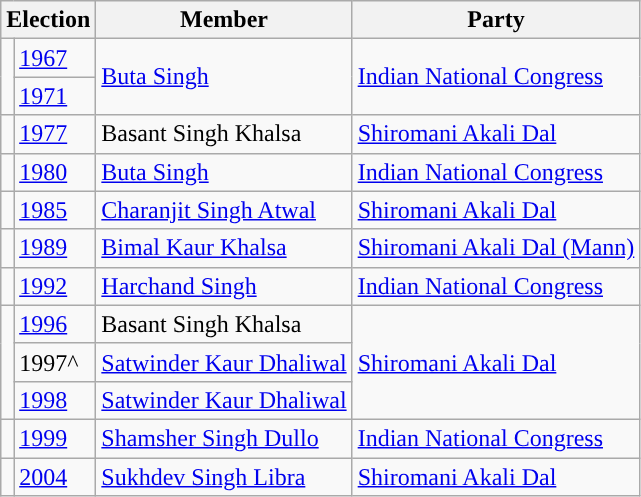<table class="wikitable sortable">
<tr>
<th colspan="2">Election</th>
<th>Member</th>
<th>Party</th>
</tr>
<tr>
<td rowspan="2" style="background-color: "></td>
<td><a href='#'>1967</a></td>
<td rowspan="2"><a href='#'>Buta Singh</a></td>
<td rowspan="2"><a href='#'>Indian National Congress</a></td>
</tr>
<tr>
<td><a href='#'>1971</a></td>
</tr>
<tr>
<td style="background-color: "></td>
<td><a href='#'>1977</a></td>
<td>Basant Singh Khalsa</td>
<td><a href='#'>Shiromani Akali Dal</a></td>
</tr>
<tr>
<td style="background-color: "></td>
<td><a href='#'>1980</a></td>
<td><a href='#'>Buta Singh</a></td>
<td><a href='#'>Indian National Congress</a></td>
</tr>
<tr>
<td style="background-color: "></td>
<td><a href='#'>1985</a></td>
<td><a href='#'>Charanjit Singh Atwal</a></td>
<td><a href='#'>Shiromani Akali Dal</a></td>
</tr>
<tr>
<td style="background-color: "></td>
<td><a href='#'>1989</a></td>
<td><a href='#'>Bimal Kaur Khalsa</a></td>
<td><a href='#'>Shiromani Akali Dal (Mann)</a></td>
</tr>
<tr>
<td style="background-color: "></td>
<td><a href='#'>1992</a></td>
<td><a href='#'>Harchand Singh</a></td>
<td><a href='#'>Indian National Congress</a></td>
</tr>
<tr>
<td rowspan="3" style="background-color: "></td>
<td><a href='#'>1996</a></td>
<td>Basant Singh Khalsa</td>
<td rowspan="3"><a href='#'>Shiromani Akali Dal</a></td>
</tr>
<tr>
<td>1997^</td>
<td><a href='#'>Satwinder Kaur Dhaliwal</a></td>
</tr>
<tr>
<td><a href='#'>1998</a></td>
<td><a href='#'>Satwinder Kaur Dhaliwal</a></td>
</tr>
<tr>
<td style="background-color: "></td>
<td><a href='#'>1999</a></td>
<td><a href='#'>Shamsher Singh Dullo</a></td>
<td><a href='#'>Indian National Congress</a></td>
</tr>
<tr>
<td style="background-color: "></td>
<td><a href='#'>2004</a></td>
<td><a href='#'>Sukhdev Singh Libra</a></td>
<td><a href='#'>Shiromani Akali Dal</a></td>
</tr>
</table>
